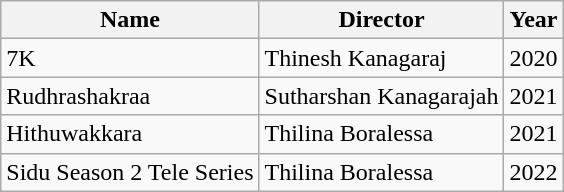<table class="wikitable">
<tr>
<th>Name</th>
<th>Director</th>
<th>Year</th>
</tr>
<tr>
<td>7K</td>
<td>Thinesh Kanagaraj</td>
<td>2020</td>
</tr>
<tr>
<td>Rudhrashakraa</td>
<td>Sutharshan Kanagarajah</td>
<td>2021</td>
</tr>
<tr>
<td>Hithuwakkara</td>
<td>Thilina Boralessa</td>
<td>2021</td>
</tr>
<tr>
<td>Sidu Season 2 Tele Series </td>
<td>Thilina Boralessa</td>
<td>2022</td>
</tr>
</table>
